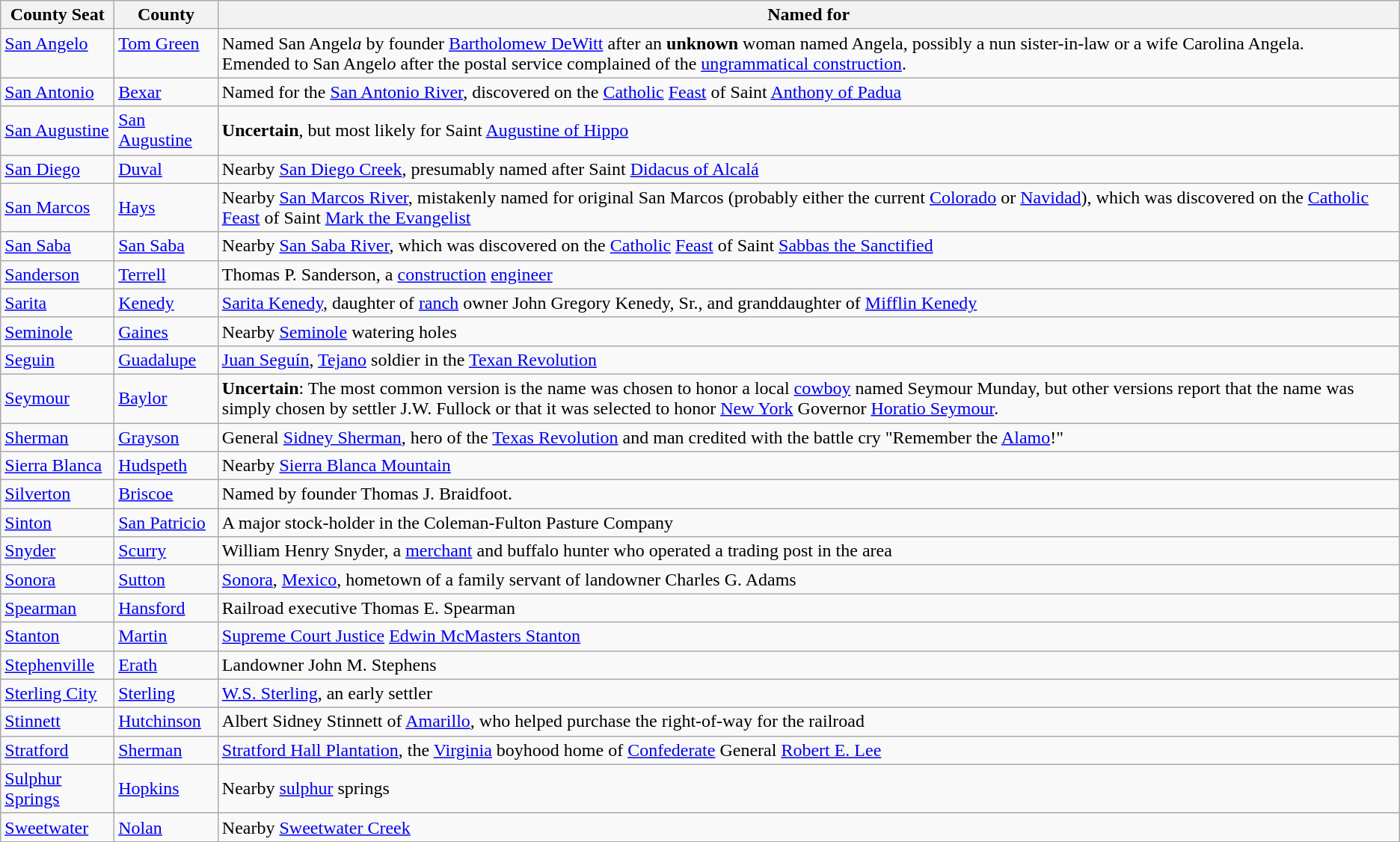<table class="wikitable">
<tr>
<th>County Seat</th>
<th>County</th>
<th>Named for</th>
</tr>
<tr valign="top">
<td><a href='#'>San Angelo</a></td>
<td><a href='#'>Tom Green</a></td>
<td>Named San Angel<em>a</em> by founder <a href='#'>Bartholomew DeWitt</a> after an <strong>unknown</strong> woman named Angela, possibly a nun sister-in-law or a wife Carolina Angela.<br>Emended to San Angel<em>o</em> after the postal service complained of the <a href='#'>ungrammatical construction</a>.</td>
</tr>
<tr>
<td><a href='#'>San Antonio</a></td>
<td><a href='#'>Bexar</a></td>
<td>Named for the <a href='#'>San Antonio River</a>, discovered on the <a href='#'>Catholic</a> <a href='#'>Feast</a> of Saint <a href='#'>Anthony of Padua</a></td>
</tr>
<tr>
<td><a href='#'>San Augustine</a></td>
<td><a href='#'>San Augustine</a></td>
<td><strong>Uncertain</strong>, but most likely for Saint <a href='#'>Augustine of Hippo</a></td>
</tr>
<tr>
<td><a href='#'>San Diego</a></td>
<td><a href='#'>Duval</a></td>
<td>Nearby <a href='#'>San Diego Creek</a>, presumably named after Saint <a href='#'>Didacus of Alcalá</a></td>
</tr>
<tr>
<td><a href='#'>San Marcos</a></td>
<td><a href='#'>Hays</a></td>
<td>Nearby <a href='#'>San Marcos River</a>, mistakenly named for original San Marcos (probably either the current <a href='#'>Colorado</a> or <a href='#'>Navidad</a>), which was discovered on the <a href='#'>Catholic</a> <a href='#'>Feast</a> of Saint <a href='#'>Mark the Evangelist</a></td>
</tr>
<tr>
<td><a href='#'>San Saba</a></td>
<td><a href='#'>San Saba</a></td>
<td>Nearby <a href='#'>San Saba River</a>, which was discovered on the <a href='#'>Catholic</a> <a href='#'>Feast</a> of Saint <a href='#'>Sabbas the Sanctified</a></td>
</tr>
<tr>
<td><a href='#'>Sanderson</a></td>
<td><a href='#'>Terrell</a></td>
<td>Thomas P. Sanderson, a <a href='#'>construction</a> <a href='#'>engineer</a></td>
</tr>
<tr>
<td><a href='#'>Sarita</a></td>
<td><a href='#'>Kenedy</a></td>
<td><a href='#'>Sarita Kenedy</a>, daughter of <a href='#'>ranch</a> owner John Gregory Kenedy, Sr., and granddaughter of <a href='#'>Mifflin Kenedy</a></td>
</tr>
<tr>
<td><a href='#'>Seminole</a></td>
<td><a href='#'>Gaines</a></td>
<td>Nearby <a href='#'>Seminole</a> watering holes</td>
</tr>
<tr>
<td><a href='#'>Seguin</a></td>
<td><a href='#'>Guadalupe</a></td>
<td><a href='#'>Juan Seguín</a>, <a href='#'>Tejano</a> soldier in the <a href='#'>Texan Revolution</a></td>
</tr>
<tr>
<td><a href='#'>Seymour</a></td>
<td><a href='#'>Baylor</a></td>
<td><strong>Uncertain</strong>: The most common version is the name was chosen to honor a local <a href='#'>cowboy</a> named Seymour Munday, but other versions report that the name was simply chosen by settler J.W. Fullock or that it was selected to honor <a href='#'>New York</a> Governor <a href='#'>Horatio Seymour</a>.</td>
</tr>
<tr>
<td><a href='#'>Sherman</a></td>
<td><a href='#'>Grayson</a></td>
<td>General <a href='#'>Sidney Sherman</a>, hero of the <a href='#'>Texas Revolution</a> and man credited with the battle cry "Remember the <a href='#'>Alamo</a>!"</td>
</tr>
<tr>
<td><a href='#'>Sierra Blanca</a></td>
<td><a href='#'>Hudspeth</a></td>
<td>Nearby <a href='#'>Sierra Blanca Mountain</a></td>
</tr>
<tr>
<td><a href='#'>Silverton</a></td>
<td><a href='#'>Briscoe</a></td>
<td>Named by founder Thomas J. Braidfoot.</td>
</tr>
<tr>
<td><a href='#'>Sinton</a></td>
<td><a href='#'>San Patricio</a></td>
<td>A major stock-holder in the Coleman-Fulton Pasture Company</td>
</tr>
<tr>
<td><a href='#'>Snyder</a></td>
<td><a href='#'>Scurry</a></td>
<td>William Henry Snyder, a <a href='#'>merchant</a> and buffalo hunter who operated a trading post in the area</td>
</tr>
<tr>
<td><a href='#'>Sonora</a></td>
<td><a href='#'>Sutton</a></td>
<td><a href='#'>Sonora</a>, <a href='#'>Mexico</a>, hometown of a family servant of landowner Charles G. Adams</td>
</tr>
<tr>
<td><a href='#'>Spearman</a></td>
<td><a href='#'>Hansford</a></td>
<td>Railroad executive Thomas E. Spearman</td>
</tr>
<tr>
<td><a href='#'>Stanton</a></td>
<td><a href='#'>Martin</a></td>
<td><a href='#'>Supreme Court Justice</a> <a href='#'>Edwin McMasters Stanton</a></td>
</tr>
<tr>
<td><a href='#'>Stephenville</a></td>
<td><a href='#'>Erath</a></td>
<td>Landowner John M. Stephens</td>
</tr>
<tr>
<td><a href='#'>Sterling City</a></td>
<td><a href='#'>Sterling</a></td>
<td><a href='#'>W.S. Sterling</a>, an early settler</td>
</tr>
<tr>
<td><a href='#'>Stinnett</a></td>
<td><a href='#'>Hutchinson</a></td>
<td>Albert Sidney Stinnett of <a href='#'>Amarillo</a>, who helped purchase the right-of-way for the railroad</td>
</tr>
<tr>
<td><a href='#'>Stratford</a></td>
<td><a href='#'>Sherman</a></td>
<td><a href='#'>Stratford Hall Plantation</a>, the <a href='#'>Virginia</a> boyhood home of <a href='#'>Confederate</a> General <a href='#'>Robert E. Lee</a></td>
</tr>
<tr>
<td><a href='#'>Sulphur Springs</a></td>
<td><a href='#'>Hopkins</a></td>
<td>Nearby <a href='#'>sulphur</a> springs</td>
</tr>
<tr>
<td><a href='#'>Sweetwater</a></td>
<td><a href='#'>Nolan</a></td>
<td>Nearby <a href='#'>Sweetwater Creek</a></td>
</tr>
<tr>
</tr>
</table>
